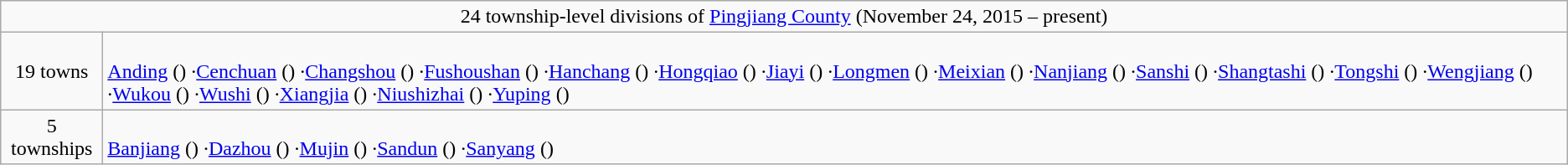<table class="wikitable">
<tr>
<td style="text-align:center;" colspan="2">24 township-level divisions of <a href='#'>Pingjiang County</a> (November 24, 2015 – present)</td>
</tr>
<tr align=left>
<td align=center>19 towns</td>
<td><br><a href='#'>Anding</a> ()
·<a href='#'>Cenchuan</a> ()
·<a href='#'>Changshou</a> ()
·<a href='#'>Fushoushan</a> ()
·<a href='#'>Hanchang</a> ()
·<a href='#'>Hongqiao</a> ()
·<a href='#'>Jiayi</a> ()
·<a href='#'>Longmen</a> ()
·<a href='#'>Meixian</a> ()
·<a href='#'>Nanjiang</a> ()
·<a href='#'>Sanshi</a> ()
·<a href='#'>Shangtashi</a> ()
·<a href='#'>Tongshi</a> ()
·<a href='#'>Wengjiang</a> ()
·<a href='#'>Wukou</a> ()
·<a href='#'>Wushi</a> ()
·<a href='#'>Xiangjia</a> ()
·<a href='#'>Niushizhai</a> ()
·<a href='#'>Yuping</a> ()</td>
</tr>
<tr align=left>
<td align=center>5 townships</td>
<td><br><a href='#'>Banjiang</a> ()
·<a href='#'>Dazhou</a> ()
·<a href='#'>Mujin</a> ()
·<a href='#'>Sandun</a> ()
·<a href='#'>Sanyang</a> ()</td>
</tr>
</table>
